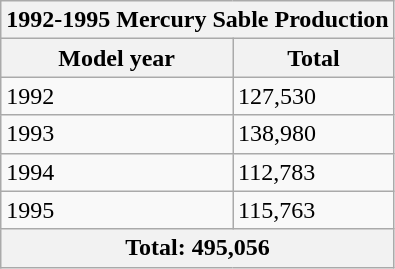<table class="wikitable">
<tr>
<th colspan="2">1992-1995 Mercury Sable Production</th>
</tr>
<tr>
<th>Model year</th>
<th>Total</th>
</tr>
<tr>
<td>1992</td>
<td>127,530</td>
</tr>
<tr>
<td>1993</td>
<td>138,980</td>
</tr>
<tr>
<td>1994</td>
<td>112,783</td>
</tr>
<tr>
<td>1995</td>
<td>115,763</td>
</tr>
<tr>
<th colspan="2">Total: 495,056</th>
</tr>
</table>
